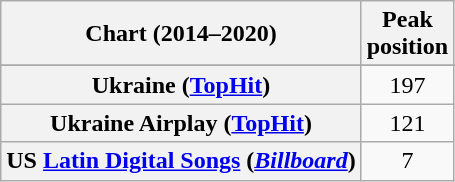<table class="wikitable plainrowheaders sortable" style="text-align:center">
<tr>
<th>Chart (2014–2020)</th>
<th>Peak<br>position</th>
</tr>
<tr>
</tr>
<tr>
<th scope="row">Ukraine (<a href='#'>TopHit</a>)</th>
<td>197</td>
</tr>
<tr>
<th scope="row">Ukraine Airplay (<a href='#'>TopHit</a>)</th>
<td>121</td>
</tr>
<tr>
<th scope="row">US <a href='#'>Latin Digital Songs</a> (<em><a href='#'>Billboard</a></em>)</th>
<td>7</td>
</tr>
</table>
